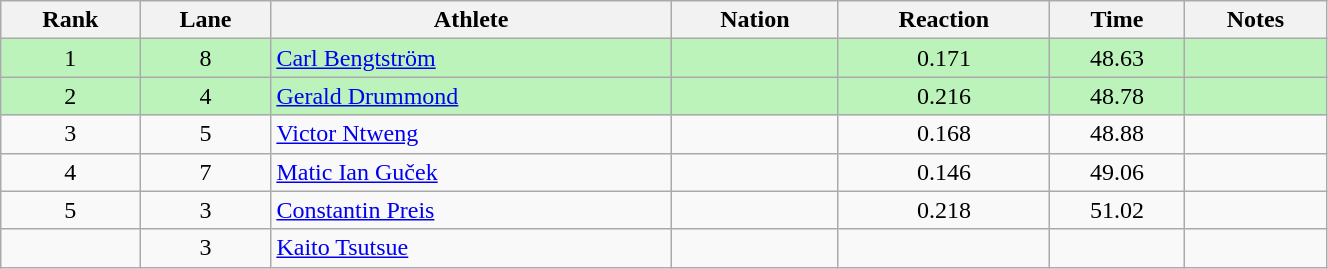<table class="wikitable sortable" style="text-align:center;width: 70%;">
<tr>
<th>Rank</th>
<th>Lane</th>
<th>Athlete</th>
<th>Nation</th>
<th>Reaction</th>
<th>Time</th>
<th>Notes</th>
</tr>
<tr bgcolor=bbf3bb>
<td>1</td>
<td>8</td>
<td align="left"><a href='#'>Carl Bengtström</a></td>
<td align="left"></td>
<td>0.171</td>
<td>48.63</td>
<td></td>
</tr>
<tr bgcolor=bbf3bb>
<td>2</td>
<td>4</td>
<td align="left"><a href='#'>Gerald Drummond</a></td>
<td align="left"></td>
<td>0.216</td>
<td>48.78</td>
<td></td>
</tr>
<tr>
<td>3</td>
<td>5</td>
<td align="left"><a href='#'>Victor Ntweng</a></td>
<td align="left"></td>
<td>0.168</td>
<td>48.88</td>
<td></td>
</tr>
<tr>
<td>4</td>
<td>7</td>
<td align="left"><a href='#'>Matic Ian Guček</a></td>
<td align="left"></td>
<td>0.146</td>
<td>49.06</td>
<td></td>
</tr>
<tr>
<td>5</td>
<td>3</td>
<td align="left"><a href='#'>Constantin Preis</a></td>
<td align="left"></td>
<td>0.218</td>
<td>51.02</td>
<td></td>
</tr>
<tr>
<td></td>
<td>3</td>
<td align="left"><a href='#'>Kaito Tsutsue</a></td>
<td align="left"></td>
<td></td>
<td></td>
<td></td>
</tr>
</table>
